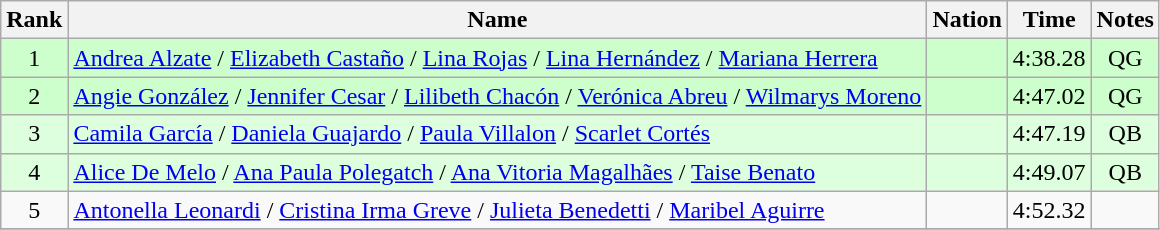<table class="wikitable" style="text-align:center">
<tr>
<th>Rank</th>
<th>Name</th>
<th>Nation</th>
<th>Time</th>
<th>Notes</th>
</tr>
<tr bgcolor=ccffcc>
<td>1</td>
<td align=left><a href='#'>Andrea Alzate</a> / <a href='#'>Elizabeth Castaño</a> / <a href='#'>Lina Rojas</a> / <a href='#'>Lina Hernández</a> / <a href='#'>Mariana Herrera</a></td>
<td align=left></td>
<td>4:38.28</td>
<td>QG</td>
</tr>
<tr bgcolor=ccffcc>
<td>2</td>
<td align=left><a href='#'>Angie González</a> / <a href='#'>Jennifer Cesar</a> / <a href='#'>Lilibeth Chacón</a> / <a href='#'>Verónica Abreu</a> / <a href='#'>Wilmarys Moreno</a></td>
<td align=left></td>
<td>4:47.02</td>
<td>QG</td>
</tr>
<tr bgcolor=ddffdd>
<td>3</td>
<td align=left><a href='#'>Camila García</a> / <a href='#'>Daniela Guajardo</a> / <a href='#'>Paula Villalon</a> / <a href='#'>Scarlet Cortés</a></td>
<td align=left></td>
<td>4:47.19</td>
<td>QB</td>
</tr>
<tr bgcolor=ddffdd>
<td>4</td>
<td align=left><a href='#'>Alice De Melo</a> / <a href='#'>Ana Paula Polegatch</a> / <a href='#'>Ana Vitoria Magalhães</a> / <a href='#'>Taise Benato</a></td>
<td align=left></td>
<td>4:49.07</td>
<td>QB</td>
</tr>
<tr>
<td>5</td>
<td align=left><a href='#'>Antonella Leonardi</a> / <a href='#'>Cristina Irma Greve</a> / <a href='#'>Julieta Benedetti</a> / <a href='#'>Maribel Aguirre</a></td>
<td align=left></td>
<td>4:52.32</td>
<td></td>
</tr>
<tr>
</tr>
</table>
